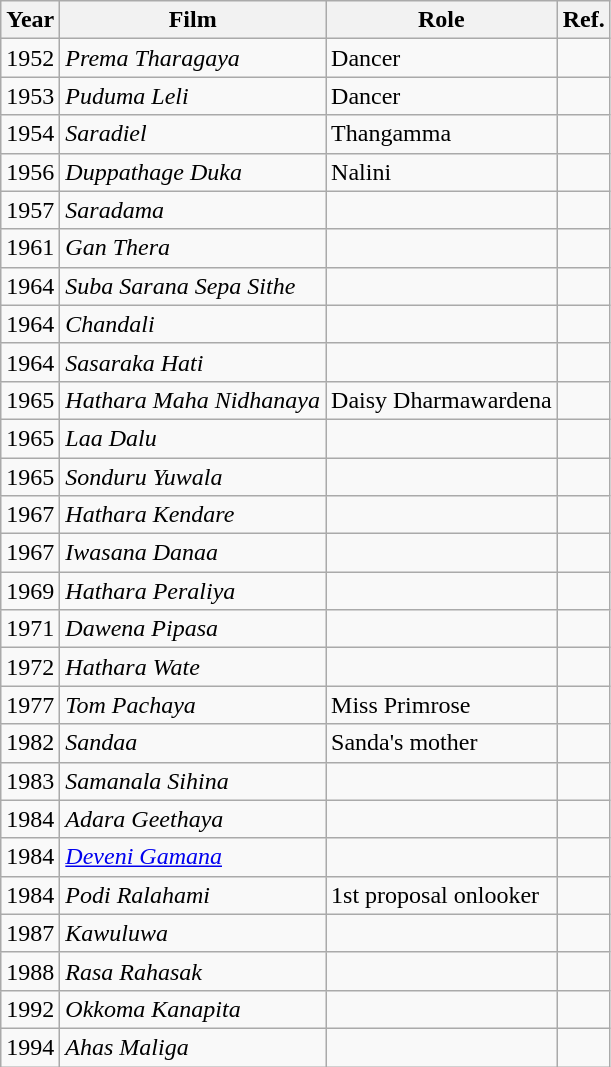<table class="wikitable">
<tr>
<th>Year</th>
<th>Film</th>
<th>Role</th>
<th>Ref.</th>
</tr>
<tr>
<td>1952</td>
<td><em>Prema Tharagaya</em></td>
<td>Dancer</td>
<td></td>
</tr>
<tr>
<td>1953</td>
<td><em>Puduma Leli</em></td>
<td>Dancer</td>
<td></td>
</tr>
<tr>
<td>1954</td>
<td><em>Saradiel</em></td>
<td>Thangamma</td>
<td></td>
</tr>
<tr>
<td>1956</td>
<td><em>Duppathage Duka</em></td>
<td>Nalini</td>
<td></td>
</tr>
<tr>
<td>1957</td>
<td><em>Saradama</em></td>
<td></td>
<td></td>
</tr>
<tr>
<td>1961</td>
<td><em>Gan Thera</em></td>
<td></td>
<td></td>
</tr>
<tr>
<td>1964</td>
<td><em>Suba Sarana Sepa Sithe</em></td>
<td></td>
<td></td>
</tr>
<tr>
<td>1964</td>
<td><em>Chandali</em></td>
<td></td>
<td></td>
</tr>
<tr>
<td>1964</td>
<td><em>Sasaraka Hati</em></td>
<td></td>
<td></td>
</tr>
<tr>
<td>1965</td>
<td><em>Hathara Maha Nidhanaya</em></td>
<td>Daisy Dharmawardena</td>
<td></td>
</tr>
<tr>
<td>1965</td>
<td><em>Laa Dalu</em></td>
<td></td>
<td></td>
</tr>
<tr>
<td>1965</td>
<td><em>Sonduru Yuwala</em></td>
<td></td>
<td></td>
</tr>
<tr>
<td>1967</td>
<td><em>Hathara Kendare</em></td>
<td></td>
<td></td>
</tr>
<tr>
<td>1967</td>
<td><em>Iwasana Danaa</em></td>
<td></td>
<td></td>
</tr>
<tr>
<td>1969</td>
<td><em>Hathara Peraliya</em></td>
<td></td>
<td></td>
</tr>
<tr>
<td>1971</td>
<td><em>Dawena Pipasa</em></td>
<td></td>
<td></td>
</tr>
<tr>
<td>1972</td>
<td><em>Hathara Wate</em></td>
<td></td>
<td></td>
</tr>
<tr>
<td>1977</td>
<td><em>Tom Pachaya</em></td>
<td>Miss Primrose</td>
<td></td>
</tr>
<tr>
<td>1982</td>
<td><em>Sandaa</em></td>
<td>Sanda's mother</td>
<td></td>
</tr>
<tr>
<td>1983</td>
<td><em>Samanala Sihina</em></td>
<td></td>
<td></td>
</tr>
<tr>
<td>1984</td>
<td><em>Adara Geethaya</em></td>
<td></td>
<td></td>
</tr>
<tr>
<td>1984</td>
<td><em><a href='#'>Deveni Gamana</a></em></td>
<td></td>
<td></td>
</tr>
<tr>
<td>1984</td>
<td><em>Podi Ralahami</em></td>
<td>1st proposal onlooker</td>
<td></td>
</tr>
<tr>
<td>1987</td>
<td><em>Kawuluwa</em></td>
<td></td>
<td></td>
</tr>
<tr>
<td>1988</td>
<td><em>Rasa Rahasak</em></td>
<td></td>
<td></td>
</tr>
<tr>
<td>1992</td>
<td><em>Okkoma Kanapita</em></td>
<td></td>
<td></td>
</tr>
<tr>
<td>1994</td>
<td><em>Ahas Maliga</em></td>
<td></td>
<td></td>
</tr>
</table>
